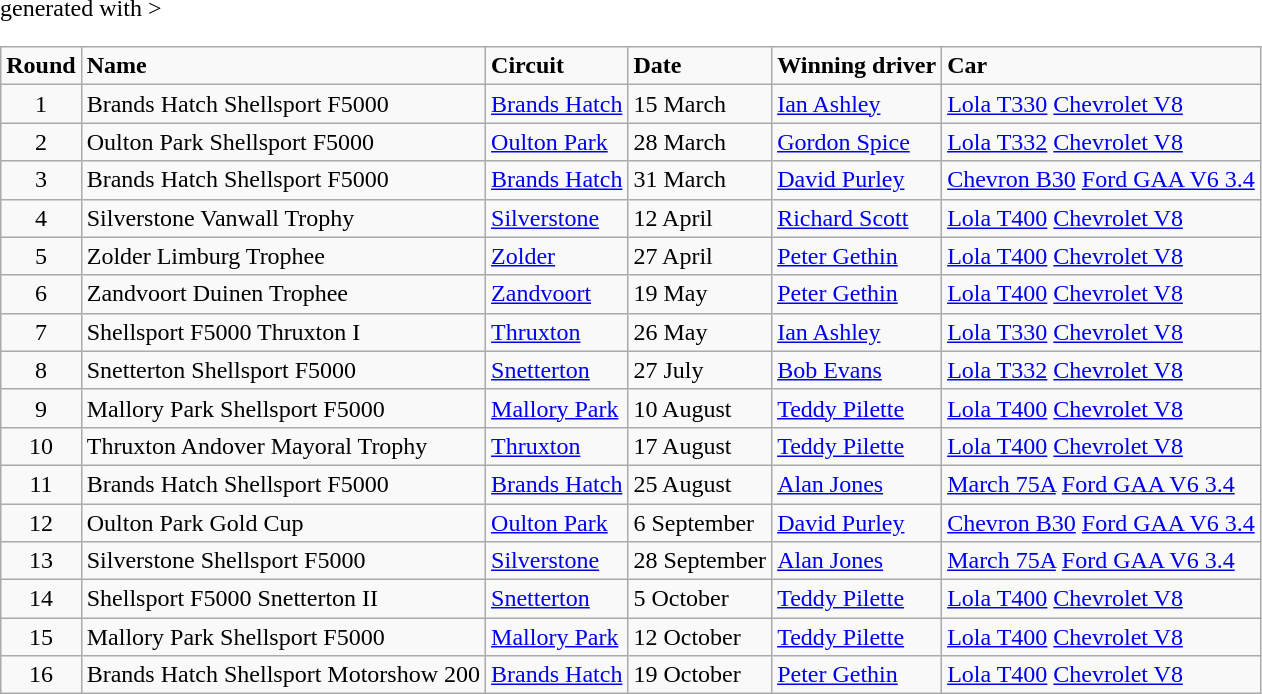<table class="wikitable" <hiddentext>generated with >
<tr style="font-weight:bold">
<td height="14" align="center">Round </td>
<td>Name </td>
<td>Circuit </td>
<td>Date </td>
<td>Winning driver </td>
<td>Car </td>
</tr>
<tr>
<td height="14" align="center">1</td>
<td>Brands Hatch Shellsport F5000</td>
<td> <a href='#'>Brands Hatch</a></td>
<td>15 March</td>
<td> <a href='#'>Ian Ashley</a></td>
<td><a href='#'>Lola T330</a> <a href='#'>Chevrolet V8</a></td>
</tr>
<tr>
<td height="14" align="center">2</td>
<td>Oulton Park Shellsport F5000</td>
<td> <a href='#'>Oulton Park</a></td>
<td>28 March</td>
<td> <a href='#'>Gordon Spice</a></td>
<td><a href='#'>Lola T332</a> <a href='#'>Chevrolet V8</a></td>
</tr>
<tr>
<td height="14" align="center">3</td>
<td>Brands Hatch Shellsport F5000</td>
<td> <a href='#'>Brands Hatch</a></td>
<td>31 March</td>
<td> <a href='#'>David Purley</a></td>
<td><a href='#'>Chevron B30</a> <a href='#'>Ford GAA V6 3.4</a></td>
</tr>
<tr>
<td height="14" align="center">4</td>
<td>Silverstone Vanwall Trophy</td>
<td> <a href='#'>Silverstone</a></td>
<td>12 April</td>
<td> <a href='#'>Richard Scott</a></td>
<td><a href='#'>Lola T400</a> <a href='#'>Chevrolet V8</a></td>
</tr>
<tr>
<td height="14" align="center">5</td>
<td>Zolder Limburg Trophee</td>
<td> <a href='#'>Zolder</a></td>
<td>27 April</td>
<td> <a href='#'>Peter Gethin</a></td>
<td><a href='#'>Lola T400</a> <a href='#'>Chevrolet V8</a></td>
</tr>
<tr>
<td height="14" align="center">6</td>
<td>Zandvoort Duinen Trophee</td>
<td> <a href='#'>Zandvoort</a></td>
<td>19 May</td>
<td> <a href='#'>Peter Gethin</a></td>
<td><a href='#'>Lola T400</a> <a href='#'>Chevrolet V8</a></td>
</tr>
<tr>
<td height="14" align="center">7</td>
<td>Shellsport F5000 Thruxton I</td>
<td> <a href='#'>Thruxton</a></td>
<td>26 May</td>
<td> <a href='#'>Ian Ashley</a></td>
<td><a href='#'>Lola T330</a> <a href='#'>Chevrolet V8</a></td>
</tr>
<tr>
<td height="14" align="center">8</td>
<td>Snetterton Shellsport F5000</td>
<td> <a href='#'>Snetterton</a></td>
<td>27 July</td>
<td> <a href='#'>Bob Evans</a></td>
<td><a href='#'>Lola T332</a> <a href='#'>Chevrolet V8</a></td>
</tr>
<tr>
<td height="14" align="center">9</td>
<td>Mallory Park Shellsport F5000</td>
<td> <a href='#'>Mallory Park</a></td>
<td>10 August</td>
<td> <a href='#'>Teddy Pilette</a></td>
<td><a href='#'>Lola T400</a> <a href='#'>Chevrolet V8</a></td>
</tr>
<tr>
<td height="14" align="center">10</td>
<td>Thruxton Andover Mayoral Trophy</td>
<td> <a href='#'>Thruxton</a></td>
<td>17 August</td>
<td> <a href='#'>Teddy Pilette</a></td>
<td><a href='#'>Lola T400</a> <a href='#'>Chevrolet V8</a></td>
</tr>
<tr>
<td height="14" align="center">11</td>
<td>Brands Hatch Shellsport F5000</td>
<td> <a href='#'>Brands Hatch</a></td>
<td>25 August</td>
<td> <a href='#'>Alan Jones</a></td>
<td><a href='#'>March 75A</a> <a href='#'>Ford GAA V6 3.4</a></td>
</tr>
<tr>
<td height="14" align="center">12</td>
<td>Oulton Park Gold Cup</td>
<td> <a href='#'>Oulton Park</a></td>
<td>6 September</td>
<td> <a href='#'>David Purley</a></td>
<td><a href='#'>Chevron B30</a> <a href='#'>Ford GAA V6 3.4</a></td>
</tr>
<tr>
<td height="14" align="center">13</td>
<td>Silverstone Shellsport F5000</td>
<td> <a href='#'>Silverstone</a></td>
<td>28 September</td>
<td> <a href='#'>Alan Jones</a></td>
<td><a href='#'>March 75A</a> <a href='#'>Ford GAA V6 3.4</a></td>
</tr>
<tr>
<td height="14" align="center">14</td>
<td>Shellsport F5000 Snetterton II</td>
<td> <a href='#'>Snetterton</a></td>
<td>5 October</td>
<td> <a href='#'>Teddy Pilette</a></td>
<td><a href='#'>Lola T400</a> <a href='#'>Chevrolet V8</a></td>
</tr>
<tr>
<td height="14" align="center">15</td>
<td>Mallory Park Shellsport F5000</td>
<td> <a href='#'>Mallory Park</a></td>
<td>12 October</td>
<td> <a href='#'>Teddy Pilette</a></td>
<td><a href='#'>Lola T400</a> <a href='#'>Chevrolet V8</a></td>
</tr>
<tr>
<td height="14" align="center">16</td>
<td>Brands Hatch Shellsport Motorshow 200</td>
<td> <a href='#'>Brands Hatch</a></td>
<td>19 October</td>
<td> <a href='#'>Peter Gethin</a></td>
<td><a href='#'>Lola T400</a> <a href='#'>Chevrolet V8</a></td>
</tr>
</table>
